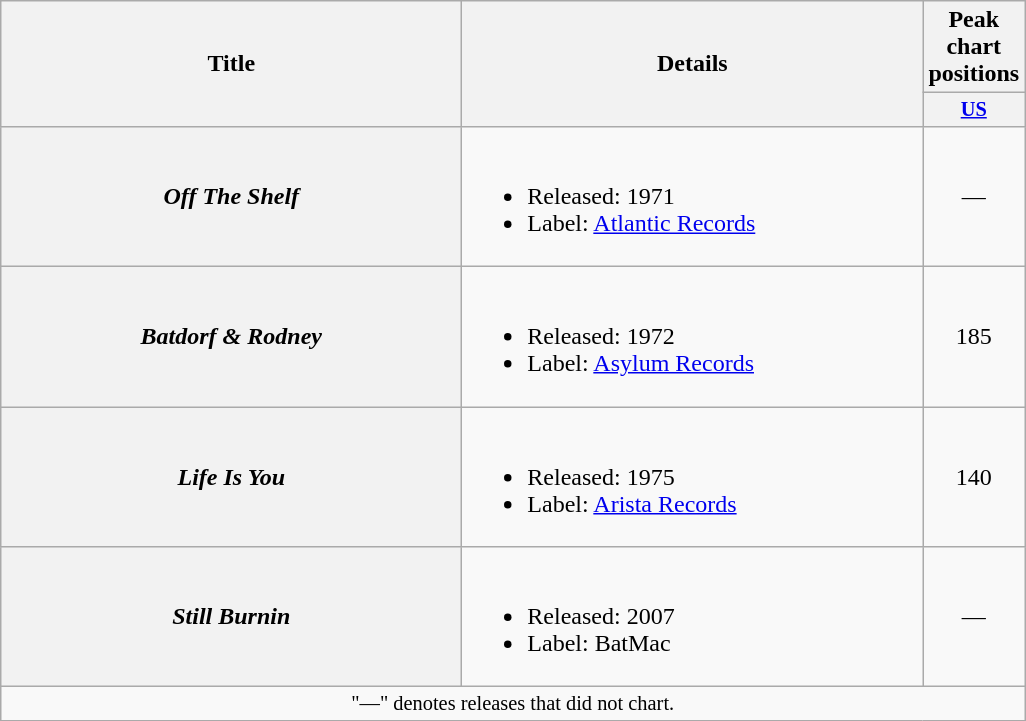<table class="wikitable plainrowheaders">
<tr>
<th rowspan="2" width="300">Title</th>
<th rowspan="2" width="300">Details</th>
<th colspan="1">Peak chart positions</th>
</tr>
<tr>
<th style="width:3em;font-size:85%"><a href='#'>US</a></th>
</tr>
<tr>
<th scope="row"><em>Off The Shelf</em></th>
<td><br><ul><li>Released: 1971</li><li>Label: <a href='#'>Atlantic Records</a></li></ul></td>
<td align="center">—</td>
</tr>
<tr>
<th scope="row"><em>Batdorf & Rodney</em></th>
<td><br><ul><li>Released: 1972</li><li>Label: <a href='#'>Asylum Records</a></li></ul></td>
<td align="center">185</td>
</tr>
<tr>
<th scope="row"><em>Life Is You</em></th>
<td><br><ul><li>Released: 1975</li><li>Label: <a href='#'>Arista Records</a></li></ul></td>
<td align="center">140</td>
</tr>
<tr>
<th scope="row"><em>Still Burnin<strong></th>
<td><br><ul><li>Released: 2007</li><li>Label: BatMac</li></ul></td>
<td align="center">—</td>
</tr>
<tr>
<td align="center" colspan="7" style="font-size: 85%">"—" denotes releases that did not chart.</td>
</tr>
</table>
